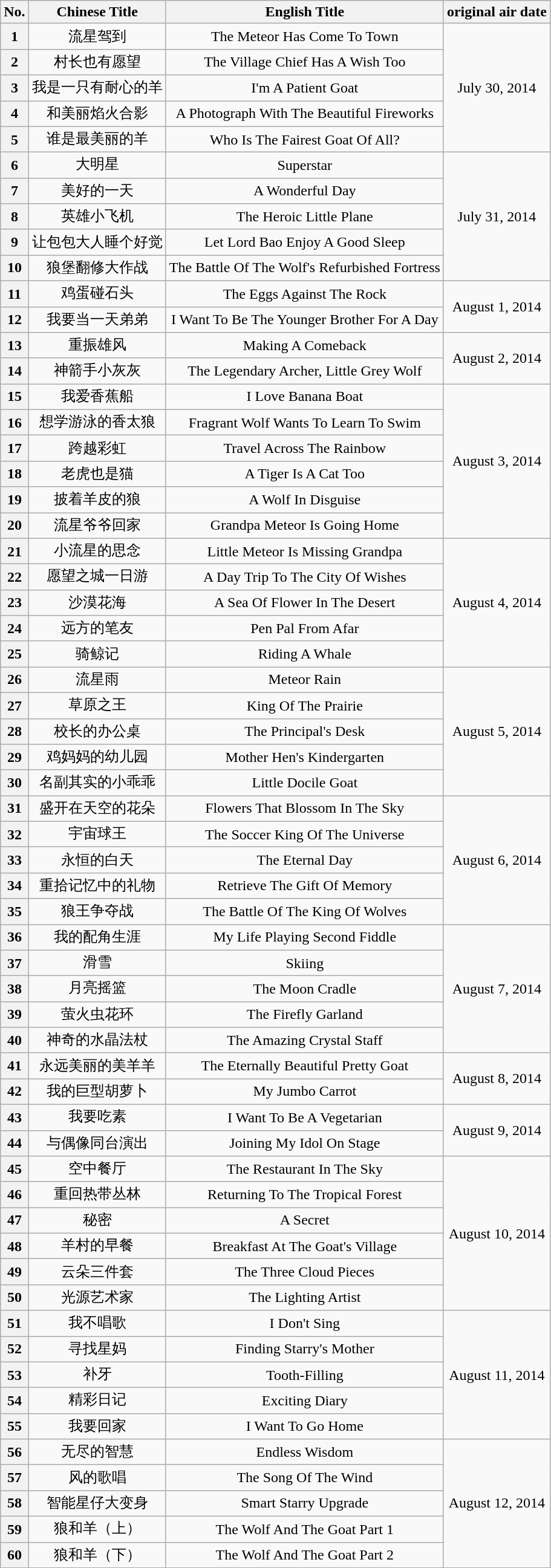<table class="wikitable" style="text-align:center;">
<tr>
<th>No.</th>
<th>Chinese Title</th>
<th>English Title</th>
<th>original air date</th>
</tr>
<tr>
<th>1</th>
<td>流星驾到</td>
<td>The Meteor Has Come To Town</td>
<td rowspan="5">July 30, 2014</td>
</tr>
<tr>
<th>2</th>
<td>村长也有愿望</td>
<td>The Village Chief Has A Wish Too</td>
</tr>
<tr>
<th>3</th>
<td>我是一只有耐心的羊</td>
<td>I'm A Patient Goat</td>
</tr>
<tr>
<th>4</th>
<td>和美丽焰火合影</td>
<td>A Photograph With The Beautiful Fireworks</td>
</tr>
<tr>
<th>5</th>
<td>谁是最美丽的羊</td>
<td>Who Is The Fairest Goat Of All?</td>
</tr>
<tr>
<th>6</th>
<td>大明星</td>
<td>Superstar</td>
<td rowspan="5">July 31, 2014</td>
</tr>
<tr>
<th>7</th>
<td>美好的一天</td>
<td>A Wonderful Day</td>
</tr>
<tr>
<th>8</th>
<td>英雄小飞机</td>
<td>The Heroic Little Plane</td>
</tr>
<tr>
<th>9</th>
<td>让包包大人睡个好觉</td>
<td>Let Lord Bao Enjoy A Good Sleep</td>
</tr>
<tr>
<th>10</th>
<td>狼堡翻修大作战</td>
<td>The Battle Of The Wolf's Refurbished Fortress</td>
</tr>
<tr>
<th>11</th>
<td>鸡蛋碰石头</td>
<td>The Eggs Against The Rock</td>
<td rowspan="2">August 1, 2014</td>
</tr>
<tr>
<th>12</th>
<td>我要当一天弟弟</td>
<td>I Want To Be The Younger Brother For A Day</td>
</tr>
<tr>
<th>13</th>
<td>重振雄风</td>
<td>Making A Comeback</td>
<td rowspan="2">August 2, 2014</td>
</tr>
<tr>
<th>14</th>
<td>神箭手小灰灰</td>
<td>The Legendary Archer, Little Grey Wolf</td>
</tr>
<tr>
<th>15</th>
<td>我爱香蕉船</td>
<td>I Love Banana Boat</td>
<td rowspan="6">August 3, 2014</td>
</tr>
<tr>
<th>16</th>
<td>想学游泳的香太狼</td>
<td>Fragrant Wolf Wants To Learn To Swim</td>
</tr>
<tr>
<th>17</th>
<td>跨越彩虹</td>
<td>Travel Across The Rainbow</td>
</tr>
<tr>
<th>18</th>
<td>老虎也是猫</td>
<td>A Tiger Is A Cat Too</td>
</tr>
<tr>
<th>19</th>
<td>披着羊皮的狼</td>
<td>A Wolf In Disguise</td>
</tr>
<tr>
<th>20</th>
<td>流星爷爷回家</td>
<td>Grandpa Meteor Is Going Home</td>
</tr>
<tr>
<th>21</th>
<td>小流星的思念</td>
<td>Little Meteor Is Missing Grandpa</td>
<td rowspan="5">August 4, 2014</td>
</tr>
<tr>
<th>22</th>
<td>愿望之城一日游</td>
<td>A Day Trip To The City Of Wishes</td>
</tr>
<tr>
<th>23</th>
<td>沙漠花海</td>
<td>A Sea Of Flower In The Desert</td>
</tr>
<tr>
<th>24</th>
<td>远方的笔友</td>
<td>Pen Pal From Afar</td>
</tr>
<tr>
<th>25</th>
<td>骑鲸记</td>
<td>Riding A Whale</td>
</tr>
<tr>
<th>26</th>
<td>流星雨</td>
<td>Meteor Rain</td>
<td rowspan="5">August 5, 2014</td>
</tr>
<tr>
<th>27</th>
<td>草原之王</td>
<td>King Of The Prairie</td>
</tr>
<tr>
<th>28</th>
<td>校长的办公桌</td>
<td>The Principal's Desk</td>
</tr>
<tr>
<th>29</th>
<td>鸡妈妈的幼儿园</td>
<td>Mother Hen's Kindergarten</td>
</tr>
<tr>
<th>30</th>
<td>名副其实的小乖乖</td>
<td>Little Docile Goat</td>
</tr>
<tr>
<th>31</th>
<td>盛开在天空的花朵</td>
<td>Flowers That Blossom In The Sky</td>
<td rowspan="5">August 6, 2014</td>
</tr>
<tr>
<th>32</th>
<td>宇宙球王</td>
<td>The Soccer King Of The Universe</td>
</tr>
<tr>
<th>33</th>
<td>永恒的白天</td>
<td>The Eternal Day</td>
</tr>
<tr>
<th>34</th>
<td>重拾记忆中的礼物</td>
<td>Retrieve The Gift Of Memory</td>
</tr>
<tr>
<th>35</th>
<td>狼王争夺战</td>
<td>The Battle Of The King Of Wolves</td>
</tr>
<tr>
<th>36</th>
<td>我的配角生涯</td>
<td>My Life Playing Second Fiddle</td>
<td rowspan="5">August 7, 2014</td>
</tr>
<tr>
<th>37</th>
<td>滑雪</td>
<td>Skiing</td>
</tr>
<tr>
<th>38</th>
<td>月亮摇篮</td>
<td>The Moon Cradle</td>
</tr>
<tr>
<th>39</th>
<td>萤火虫花环</td>
<td>The Firefly Garland</td>
</tr>
<tr>
<th>40</th>
<td>神奇的水晶法杖</td>
<td>The Amazing Crystal Staff</td>
</tr>
<tr>
<th>41</th>
<td>永远美丽的美羊羊</td>
<td>The Eternally Beautiful Pretty Goat</td>
<td rowspan="2">August 8, 2014</td>
</tr>
<tr>
<th>42</th>
<td>我的巨型胡萝卜</td>
<td>My Jumbo Carrot</td>
</tr>
<tr>
<th>43</th>
<td>我要吃素</td>
<td>I Want To Be A Vegetarian</td>
<td rowspan="2">August 9, 2014</td>
</tr>
<tr>
<th>44</th>
<td>与偶像同台演出</td>
<td>Joining My Idol On Stage</td>
</tr>
<tr>
<th>45</th>
<td>空中餐厅</td>
<td>The Restaurant In The Sky</td>
<td rowspan="6">August 10, 2014</td>
</tr>
<tr>
<th>46</th>
<td>重回热带丛林</td>
<td>Returning To The Tropical Forest</td>
</tr>
<tr>
<th>47</th>
<td>秘密</td>
<td>A Secret</td>
</tr>
<tr>
<th>48</th>
<td>羊村的早餐</td>
<td>Breakfast At The Goat's Village</td>
</tr>
<tr>
<th>49</th>
<td>云朵三件套</td>
<td>The Three Cloud Pieces</td>
</tr>
<tr>
<th>50</th>
<td>光源艺术家</td>
<td>The Lighting Artist</td>
</tr>
<tr>
<th>51</th>
<td>我不唱歌</td>
<td>I Don't Sing</td>
<td rowspan="5">August 11, 2014</td>
</tr>
<tr>
<th>52</th>
<td>寻找星妈</td>
<td>Finding Starry's Mother</td>
</tr>
<tr>
<th>53</th>
<td>补牙</td>
<td>Tooth-Filling</td>
</tr>
<tr>
<th>54</th>
<td>精彩日记</td>
<td>Exciting Diary</td>
</tr>
<tr>
<th>55</th>
<td>我要回家</td>
<td>I Want To Go Home</td>
</tr>
<tr>
<th>56</th>
<td>无尽的智慧</td>
<td>Endless Wisdom</td>
<td rowspan="5">August 12, 2014</td>
</tr>
<tr>
<th>57</th>
<td>风的歌唱</td>
<td>The Song Of The Wind</td>
</tr>
<tr>
<th>58</th>
<td>智能星仔大变身</td>
<td>Smart Starry Upgrade</td>
</tr>
<tr>
<th>59</th>
<td>狼和羊（上）</td>
<td>The Wolf And The Goat Part 1</td>
</tr>
<tr>
<th>60</th>
<td>狼和羊（下）</td>
<td>The Wolf And The Goat Part 2</td>
</tr>
<tr>
</tr>
</table>
